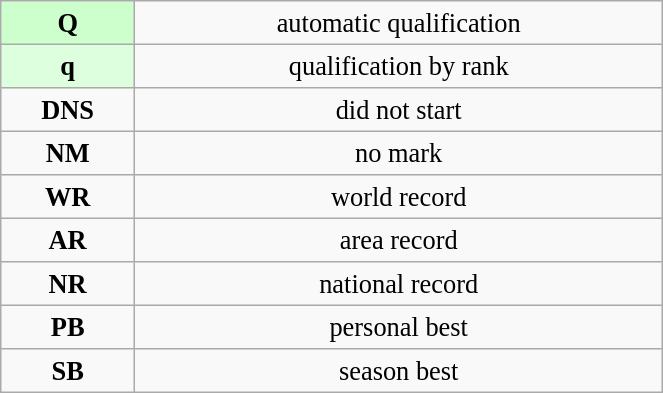<table class="wikitable" style=" text-align:center; font-size:110%;" width="35%">
<tr>
<td bgcolor="ccffcc"><strong>Q</strong></td>
<td>automatic qualification</td>
</tr>
<tr>
<td bgcolor="ddffdd"><strong>q</strong></td>
<td>qualification by rank</td>
</tr>
<tr>
<td><strong>DNS</strong></td>
<td>did not start</td>
</tr>
<tr>
<td><strong>NM</strong></td>
<td>no mark</td>
</tr>
<tr>
<td><strong>WR</strong></td>
<td>world record</td>
</tr>
<tr>
<td><strong>AR</strong></td>
<td>area record</td>
</tr>
<tr>
<td><strong>NR</strong></td>
<td>national record</td>
</tr>
<tr>
<td><strong>PB</strong></td>
<td>personal best</td>
</tr>
<tr>
<td><strong>SB</strong></td>
<td>season best</td>
</tr>
</table>
